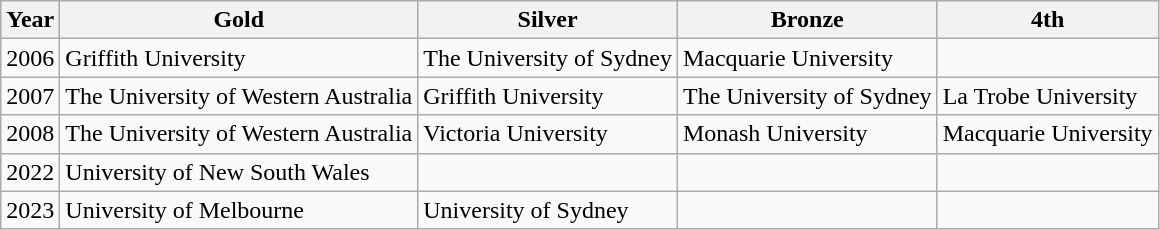<table class="wikitable">
<tr>
<th>Year</th>
<th>Gold</th>
<th>Silver</th>
<th>Bronze</th>
<th>4th</th>
</tr>
<tr>
<td>2006</td>
<td>Griffith University</td>
<td>The University of Sydney</td>
<td>Macquarie University</td>
<td></td>
</tr>
<tr>
<td>2007</td>
<td>The University of Western Australia</td>
<td>Griffith University</td>
<td>The University of Sydney</td>
<td>La Trobe University</td>
</tr>
<tr>
<td>2008</td>
<td>The University of Western Australia</td>
<td>Victoria University</td>
<td>Monash University</td>
<td>Macquarie University</td>
</tr>
<tr>
<td>2022</td>
<td>University of New South Wales</td>
<td></td>
<td></td>
<td></td>
</tr>
<tr>
<td>2023</td>
<td>University of Melbourne</td>
<td>University of Sydney</td>
<td></td>
<td></td>
</tr>
</table>
